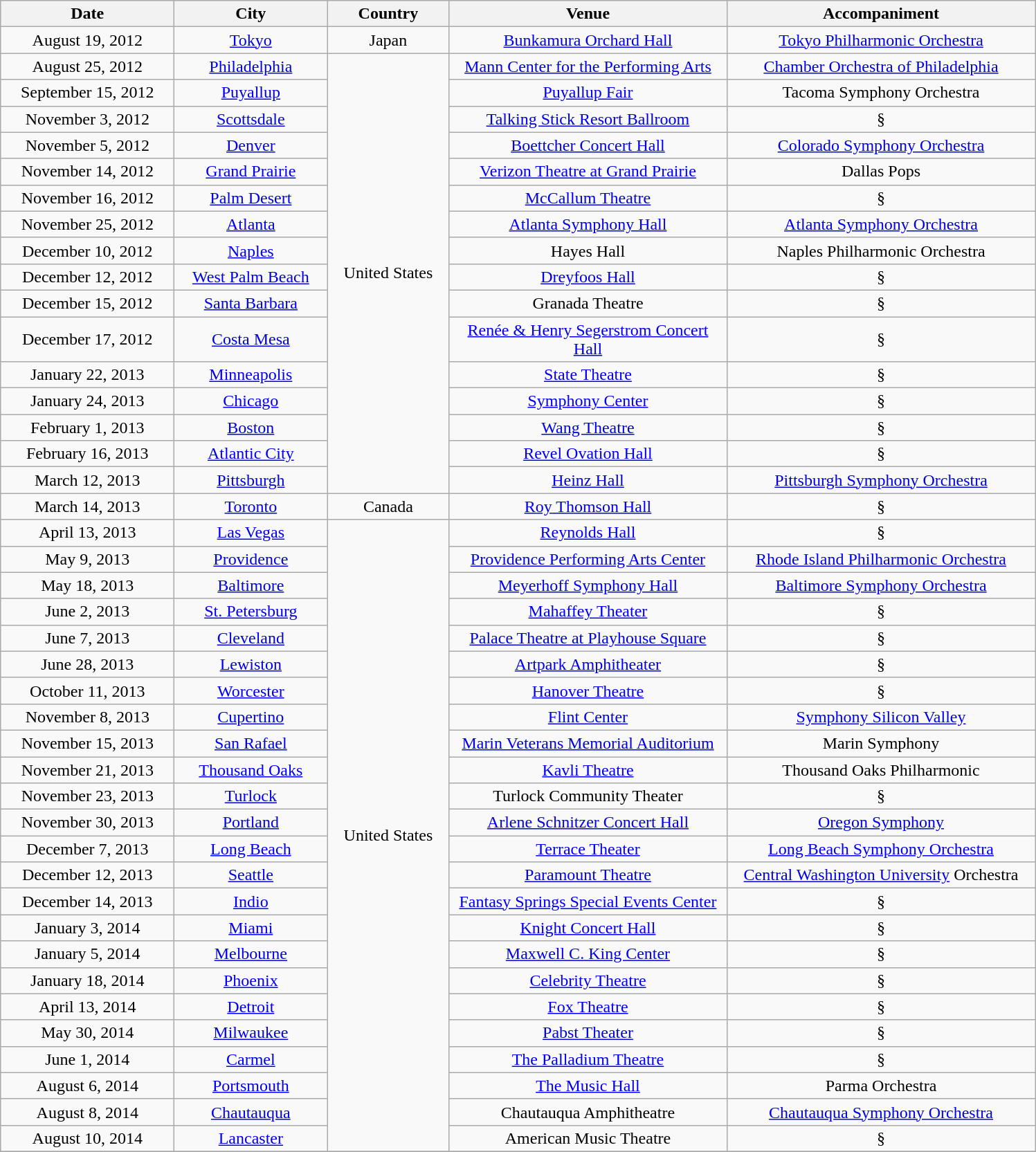<table class="wikitable" style="text-align:center;">
<tr>
<th style="width:160px;">Date</th>
<th style="width:140px;">City</th>
<th style="width:110px;">Country</th>
<th style="width:260px;">Venue</th>
<th style="width:290px;">Accompaniment</th>
</tr>
<tr>
<td>August 19, 2012</td>
<td><a href='#'>Tokyo</a></td>
<td>Japan</td>
<td><a href='#'>Bunkamura Orchard Hall</a></td>
<td><a href='#'>Tokyo Philharmonic Orchestra</a></td>
</tr>
<tr>
<td>August 25, 2012</td>
<td><a href='#'>Philadelphia</a></td>
<td rowspan="16">United States</td>
<td><a href='#'>Mann Center for the Performing Arts</a></td>
<td><a href='#'>Chamber Orchestra of Philadelphia</a></td>
</tr>
<tr>
<td>September 15, 2012</td>
<td><a href='#'>Puyallup</a></td>
<td><a href='#'>Puyallup Fair</a></td>
<td>Tacoma Symphony Orchestra</td>
</tr>
<tr>
<td>November 3, 2012</td>
<td><a href='#'>Scottsdale</a></td>
<td><a href='#'>Talking Stick Resort Ballroom</a></td>
<td>§</td>
</tr>
<tr>
<td>November 5, 2012</td>
<td><a href='#'>Denver</a></td>
<td><a href='#'>Boettcher Concert Hall</a></td>
<td><a href='#'>Colorado Symphony Orchestra</a></td>
</tr>
<tr>
<td>November 14, 2012</td>
<td><a href='#'>Grand Prairie</a></td>
<td><a href='#'>Verizon Theatre at Grand Prairie</a></td>
<td>Dallas Pops</td>
</tr>
<tr>
<td>November 16, 2012</td>
<td><a href='#'>Palm Desert</a></td>
<td><a href='#'>McCallum Theatre</a></td>
<td>§</td>
</tr>
<tr>
<td>November 25, 2012</td>
<td><a href='#'>Atlanta</a></td>
<td><a href='#'>Atlanta Symphony Hall</a></td>
<td><a href='#'>Atlanta Symphony Orchestra</a></td>
</tr>
<tr>
<td>December 10, 2012</td>
<td><a href='#'>Naples</a></td>
<td>Hayes Hall</td>
<td>Naples Philharmonic Orchestra</td>
</tr>
<tr>
<td>December 12, 2012</td>
<td><a href='#'>West Palm Beach</a></td>
<td><a href='#'>Dreyfoos Hall</a></td>
<td>§</td>
</tr>
<tr>
<td>December 15, 2012</td>
<td><a href='#'>Santa Barbara</a></td>
<td>Granada Theatre</td>
<td>§</td>
</tr>
<tr>
<td>December 17, 2012</td>
<td><a href='#'>Costa Mesa</a></td>
<td><a href='#'>Renée & Henry Segerstrom Concert Hall</a></td>
<td>§</td>
</tr>
<tr>
<td>January 22, 2013</td>
<td><a href='#'>Minneapolis</a></td>
<td><a href='#'>State Theatre</a></td>
<td>§</td>
</tr>
<tr>
<td>January 24, 2013</td>
<td><a href='#'>Chicago</a></td>
<td><a href='#'>Symphony Center</a></td>
<td>§</td>
</tr>
<tr>
<td>February 1, 2013</td>
<td><a href='#'>Boston</a></td>
<td><a href='#'>Wang Theatre</a></td>
<td>§</td>
</tr>
<tr>
<td>February 16, 2013</td>
<td><a href='#'>Atlantic City</a></td>
<td><a href='#'>Revel Ovation Hall</a></td>
<td>§</td>
</tr>
<tr>
<td>March 12, 2013</td>
<td><a href='#'>Pittsburgh</a></td>
<td><a href='#'>Heinz Hall</a></td>
<td><a href='#'>Pittsburgh Symphony Orchestra</a></td>
</tr>
<tr>
<td>March 14, 2013</td>
<td><a href='#'>Toronto</a></td>
<td>Canada</td>
<td><a href='#'>Roy Thomson Hall</a></td>
<td>§</td>
</tr>
<tr>
<td>April 13, 2013</td>
<td><a href='#'>Las Vegas</a></td>
<td rowspan="24">United States</td>
<td><a href='#'>Reynolds Hall</a></td>
<td>§</td>
</tr>
<tr>
<td>May 9, 2013</td>
<td><a href='#'>Providence</a></td>
<td><a href='#'>Providence Performing Arts Center</a></td>
<td><a href='#'>Rhode Island Philharmonic Orchestra</a></td>
</tr>
<tr>
<td>May 18, 2013</td>
<td><a href='#'>Baltimore</a></td>
<td><a href='#'>Meyerhoff Symphony Hall</a></td>
<td><a href='#'>Baltimore Symphony Orchestra</a></td>
</tr>
<tr>
<td>June 2, 2013</td>
<td><a href='#'>St. Petersburg</a></td>
<td><a href='#'>Mahaffey Theater</a></td>
<td>§</td>
</tr>
<tr>
<td>June 7, 2013</td>
<td><a href='#'>Cleveland</a></td>
<td><a href='#'>Palace Theatre at Playhouse Square</a></td>
<td>§</td>
</tr>
<tr>
<td>June 28, 2013</td>
<td><a href='#'>Lewiston</a></td>
<td><a href='#'>Artpark Amphitheater</a></td>
<td>§</td>
</tr>
<tr>
<td>October 11, 2013</td>
<td><a href='#'>Worcester</a></td>
<td><a href='#'>Hanover Theatre</a></td>
<td>§</td>
</tr>
<tr>
<td>November 8, 2013</td>
<td><a href='#'>Cupertino</a></td>
<td><a href='#'>Flint Center</a></td>
<td><a href='#'>Symphony Silicon Valley</a></td>
</tr>
<tr>
<td>November 15, 2013</td>
<td><a href='#'>San Rafael</a></td>
<td><a href='#'>Marin Veterans Memorial Auditorium</a></td>
<td>Marin Symphony</td>
</tr>
<tr>
<td>November 21, 2013</td>
<td><a href='#'>Thousand Oaks</a></td>
<td><a href='#'>Kavli Theatre</a></td>
<td>Thousand Oaks Philharmonic</td>
</tr>
<tr>
<td>November 23, 2013</td>
<td><a href='#'>Turlock</a></td>
<td>Turlock Community Theater</td>
<td>§</td>
</tr>
<tr>
<td>November 30, 2013</td>
<td><a href='#'>Portland</a></td>
<td><a href='#'>Arlene Schnitzer Concert Hall</a></td>
<td><a href='#'>Oregon Symphony</a></td>
</tr>
<tr>
<td>December 7, 2013</td>
<td><a href='#'>Long Beach</a></td>
<td><a href='#'>Terrace Theater</a></td>
<td><a href='#'>Long Beach Symphony Orchestra</a></td>
</tr>
<tr>
<td>December 12, 2013</td>
<td><a href='#'>Seattle</a></td>
<td><a href='#'>Paramount Theatre</a></td>
<td><a href='#'>Central Washington University</a> Orchestra</td>
</tr>
<tr>
<td>December 14, 2013</td>
<td><a href='#'>Indio</a></td>
<td><a href='#'>Fantasy Springs Special Events Center</a></td>
<td>§</td>
</tr>
<tr>
<td>January 3, 2014</td>
<td><a href='#'>Miami</a></td>
<td><a href='#'>Knight Concert Hall</a></td>
<td>§</td>
</tr>
<tr>
<td>January 5, 2014</td>
<td><a href='#'>Melbourne</a></td>
<td><a href='#'>Maxwell C. King Center</a></td>
<td>§</td>
</tr>
<tr>
<td>January 18, 2014</td>
<td><a href='#'>Phoenix</a></td>
<td><a href='#'>Celebrity Theatre</a></td>
<td>§</td>
</tr>
<tr>
<td>April 13, 2014</td>
<td><a href='#'>Detroit</a></td>
<td><a href='#'>Fox Theatre</a></td>
<td>§</td>
</tr>
<tr>
<td>May 30, 2014</td>
<td><a href='#'>Milwaukee</a></td>
<td><a href='#'>Pabst Theater</a></td>
<td>§</td>
</tr>
<tr>
<td>June 1, 2014</td>
<td><a href='#'>Carmel</a></td>
<td><a href='#'>The Palladium Theatre</a></td>
<td>§</td>
</tr>
<tr>
<td>August 6, 2014</td>
<td><a href='#'>Portsmouth</a></td>
<td><a href='#'>The Music Hall</a></td>
<td>Parma Orchestra</td>
</tr>
<tr>
<td>August 8, 2014</td>
<td><a href='#'>Chautauqua</a></td>
<td>Chautauqua Amphitheatre</td>
<td><a href='#'>Chautauqua Symphony Orchestra</a></td>
</tr>
<tr>
<td>August 10, 2014</td>
<td><a href='#'>Lancaster</a></td>
<td>American Music Theatre</td>
<td>§</td>
</tr>
<tr>
</tr>
</table>
